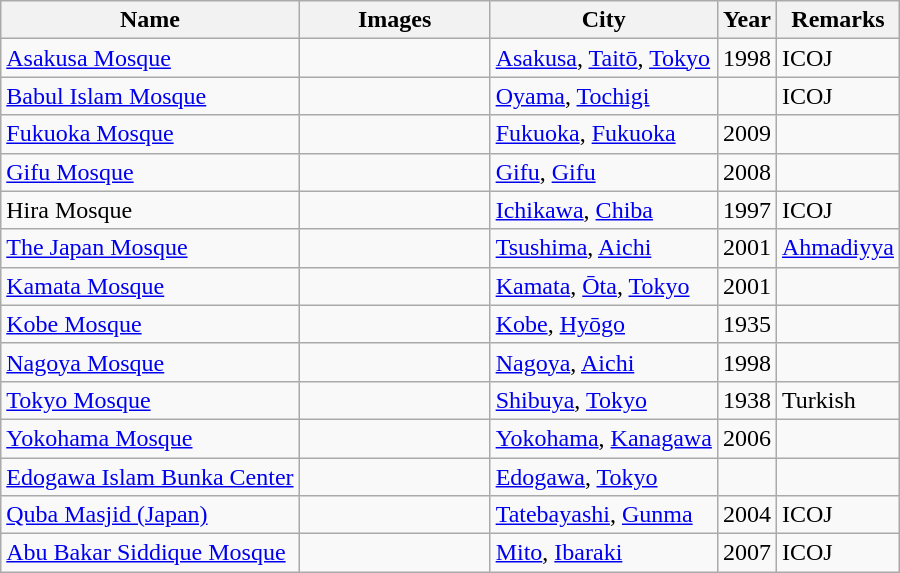<table class="wikitable sortable">
<tr>
<th>Name</th>
<th align=center width=120px class=unsortable>Images</th>
<th>City</th>
<th>Year</th>
<th class=unsortable>Remarks</th>
</tr>
<tr valign=top>
<td><a href='#'>Asakusa Mosque</a></td>
<td></td>
<td><a href='#'>Asakusa</a>, <a href='#'>Taitō</a>, <a href='#'>Tokyo</a></td>
<td>1998</td>
<td>ICOJ</td>
</tr>
<tr valign=top>
<td><a href='#'>Babul Islam Mosque</a></td>
<td></td>
<td><a href='#'>Oyama</a>, <a href='#'>Tochigi</a></td>
<td></td>
<td>ICOJ</td>
</tr>
<tr valign=top>
<td><a href='#'>Fukuoka Mosque</a></td>
<td></td>
<td><a href='#'>Fukuoka</a>, <a href='#'>Fukuoka</a></td>
<td>2009</td>
<td></td>
</tr>
<tr valign=top>
<td><a href='#'>Gifu Mosque</a></td>
<td></td>
<td><a href='#'>Gifu</a>, <a href='#'>Gifu</a></td>
<td>2008</td>
<td></td>
</tr>
<tr valign=top>
<td>Hira Mosque</td>
<td></td>
<td><a href='#'>Ichikawa</a>, <a href='#'>Chiba</a></td>
<td>1997</td>
<td>ICOJ</td>
</tr>
<tr valign=top>
<td><a href='#'>The Japan Mosque</a></td>
<td></td>
<td><a href='#'>Tsushima</a>, <a href='#'>Aichi</a></td>
<td>2001</td>
<td><a href='#'>Ahmadiyya</a></td>
</tr>
<tr valign=top>
<td><a href='#'>Kamata Mosque</a></td>
<td></td>
<td><a href='#'>Kamata</a>, <a href='#'>Ōta</a>, <a href='#'>Tokyo</a></td>
<td>2001</td>
<td></td>
</tr>
<tr valign=top>
<td><a href='#'>Kobe Mosque</a></td>
<td></td>
<td><a href='#'>Kobe</a>, <a href='#'>Hyōgo</a></td>
<td>1935</td>
<td></td>
</tr>
<tr valign=top>
<td><a href='#'>Nagoya Mosque</a></td>
<td></td>
<td><a href='#'>Nagoya</a>, <a href='#'>Aichi</a></td>
<td>1998</td>
<td></td>
</tr>
<tr valign=top>
<td><a href='#'>Tokyo Mosque</a></td>
<td></td>
<td><a href='#'>Shibuya</a>, <a href='#'>Tokyo</a></td>
<td>1938</td>
<td>Turkish</td>
</tr>
<tr valign=top>
<td><a href='#'>Yokohama Mosque</a></td>
<td></td>
<td><a href='#'>Yokohama</a>, <a href='#'>Kanagawa</a></td>
<td>2006</td>
<td></td>
</tr>
<tr valign=top>
<td><a href='#'>Edogawa Islam Bunka Center</a></td>
<td></td>
<td><a href='#'>Edogawa</a>, <a href='#'>Tokyo</a></td>
<td></td>
<td></td>
</tr>
<tr valign=top>
<td><a href='#'>Quba Masjid (Japan)</a></td>
<td></td>
<td><a href='#'>Tatebayashi</a>, <a href='#'>Gunma</a></td>
<td>2004</td>
<td>ICOJ</td>
</tr>
<tr valign=top>
<td><a href='#'>Abu Bakar Siddique Mosque</a></td>
<td></td>
<td><a href='#'>Mito</a>, <a href='#'>Ibaraki</a></td>
<td>2007</td>
<td>ICOJ</td>
</tr>
</table>
